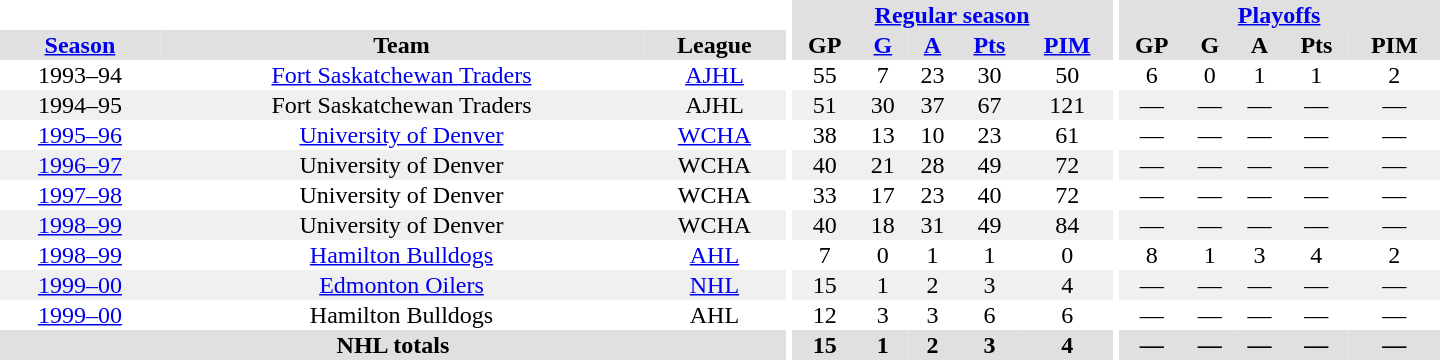<table border="0" cellpadding="1" cellspacing="0" style="text-align:center; width:60em">
<tr bgcolor="#e0e0e0">
<th colspan="3" bgcolor="#ffffff"></th>
<th rowspan="100" bgcolor="#ffffff"></th>
<th colspan="5"><a href='#'>Regular season</a></th>
<th rowspan="100" bgcolor="#ffffff"></th>
<th colspan="5"><a href='#'>Playoffs</a></th>
</tr>
<tr bgcolor="#e0e0e0">
<th><a href='#'>Season</a></th>
<th>Team</th>
<th>League</th>
<th>GP</th>
<th><a href='#'>G</a></th>
<th><a href='#'>A</a></th>
<th><a href='#'>Pts</a></th>
<th><a href='#'>PIM</a></th>
<th>GP</th>
<th>G</th>
<th>A</th>
<th>Pts</th>
<th>PIM</th>
</tr>
<tr>
<td>1993–94</td>
<td><a href='#'>Fort Saskatchewan Traders</a></td>
<td><a href='#'>AJHL</a></td>
<td>55</td>
<td>7</td>
<td>23</td>
<td>30</td>
<td>50</td>
<td>6</td>
<td>0</td>
<td>1</td>
<td>1</td>
<td>2</td>
</tr>
<tr bgcolor="#f0f0f0">
<td>1994–95</td>
<td>Fort Saskatchewan Traders</td>
<td>AJHL</td>
<td>51</td>
<td>30</td>
<td>37</td>
<td>67</td>
<td>121</td>
<td>—</td>
<td>—</td>
<td>—</td>
<td>—</td>
<td>—</td>
</tr>
<tr>
<td><a href='#'>1995–96</a></td>
<td><a href='#'>University of Denver</a></td>
<td><a href='#'>WCHA</a></td>
<td>38</td>
<td>13</td>
<td>10</td>
<td>23</td>
<td>61</td>
<td>—</td>
<td>—</td>
<td>—</td>
<td>—</td>
<td>—</td>
</tr>
<tr bgcolor="#f0f0f0">
<td><a href='#'>1996–97</a></td>
<td>University of Denver</td>
<td>WCHA</td>
<td>40</td>
<td>21</td>
<td>28</td>
<td>49</td>
<td>72</td>
<td>—</td>
<td>—</td>
<td>—</td>
<td>—</td>
<td>—</td>
</tr>
<tr>
<td><a href='#'>1997–98</a></td>
<td>University of Denver</td>
<td>WCHA</td>
<td>33</td>
<td>17</td>
<td>23</td>
<td>40</td>
<td>72</td>
<td>—</td>
<td>—</td>
<td>—</td>
<td>—</td>
<td>—</td>
</tr>
<tr bgcolor="#f0f0f0">
<td><a href='#'>1998–99</a></td>
<td>University of Denver</td>
<td>WCHA</td>
<td>40</td>
<td>18</td>
<td>31</td>
<td>49</td>
<td>84</td>
<td>—</td>
<td>—</td>
<td>—</td>
<td>—</td>
<td>—</td>
</tr>
<tr>
<td><a href='#'>1998–99</a></td>
<td><a href='#'>Hamilton Bulldogs</a></td>
<td><a href='#'>AHL</a></td>
<td>7</td>
<td>0</td>
<td>1</td>
<td>1</td>
<td>0</td>
<td>8</td>
<td>1</td>
<td>3</td>
<td>4</td>
<td>2</td>
</tr>
<tr bgcolor="#f0f0f0">
<td><a href='#'>1999–00</a></td>
<td><a href='#'>Edmonton Oilers</a></td>
<td><a href='#'>NHL</a></td>
<td>15</td>
<td>1</td>
<td>2</td>
<td>3</td>
<td>4</td>
<td>—</td>
<td>—</td>
<td>—</td>
<td>—</td>
<td>—</td>
</tr>
<tr>
<td><a href='#'>1999–00</a></td>
<td>Hamilton Bulldogs</td>
<td>AHL</td>
<td>12</td>
<td>3</td>
<td>3</td>
<td>6</td>
<td>6</td>
<td>—</td>
<td>—</td>
<td>—</td>
<td>—</td>
<td>—</td>
</tr>
<tr bgcolor="#e0e0e0">
<th colspan="3">NHL totals</th>
<th>15</th>
<th>1</th>
<th>2</th>
<th>3</th>
<th>4</th>
<th>—</th>
<th>—</th>
<th>—</th>
<th>—</th>
<th>—</th>
</tr>
</table>
